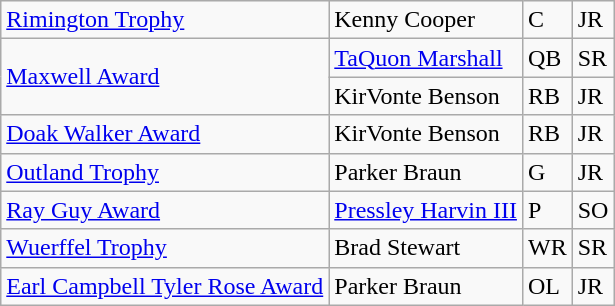<table class="wikitable">
<tr>
<td><a href='#'>Rimington Trophy</a></td>
<td>Kenny Cooper</td>
<td>C</td>
<td>JR</td>
</tr>
<tr>
<td rowspan=2><a href='#'>Maxwell Award</a></td>
<td><a href='#'>TaQuon Marshall</a></td>
<td>QB</td>
<td>SR</td>
</tr>
<tr>
<td>KirVonte Benson</td>
<td>RB</td>
<td>JR</td>
</tr>
<tr>
<td><a href='#'>Doak Walker Award</a></td>
<td>KirVonte Benson</td>
<td>RB</td>
<td>JR</td>
</tr>
<tr>
<td><a href='#'>Outland Trophy</a></td>
<td>Parker Braun</td>
<td>G</td>
<td>JR</td>
</tr>
<tr>
<td><a href='#'>Ray Guy Award</a></td>
<td><a href='#'>Pressley Harvin III</a></td>
<td>P</td>
<td>SO</td>
</tr>
<tr>
<td><a href='#'>Wuerffel Trophy</a></td>
<td>Brad Stewart</td>
<td>WR</td>
<td>SR</td>
</tr>
<tr>
<td><a href='#'>Earl Campbell Tyler Rose Award</a></td>
<td>Parker Braun</td>
<td>OL</td>
<td>JR</td>
</tr>
</table>
